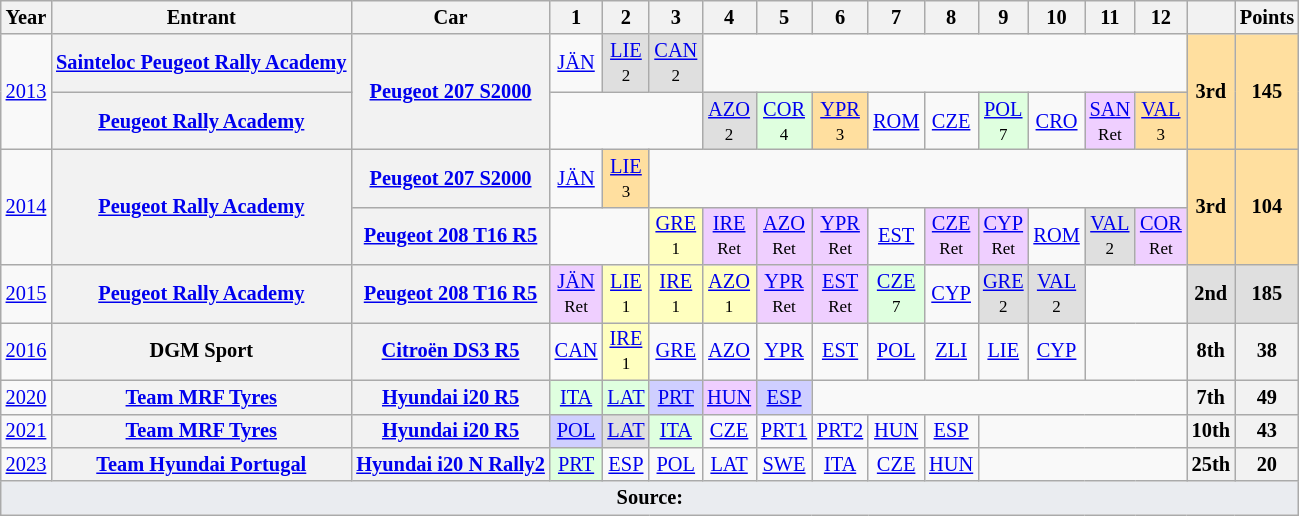<table class="wikitable" border="1" style="text-align:center; font-size:85%;">
<tr>
<th>Year</th>
<th>Entrant</th>
<th>Car</th>
<th>1</th>
<th>2</th>
<th>3</th>
<th>4</th>
<th>5</th>
<th>6</th>
<th>7</th>
<th>8</th>
<th>9</th>
<th>10</th>
<th>11</th>
<th>12</th>
<th></th>
<th>Points</th>
</tr>
<tr>
<td rowspan="2"><a href='#'>2013</a></td>
<th nowrap><a href='#'>Sainteloc Peugeot Rally Academy</a></th>
<th rowspan="2" nowrap><a href='#'>Peugeot 207 S2000</a></th>
<td><a href='#'>JÄN</a></td>
<td style="background:#DFDFDF;"><a href='#'>LIE</a><br><small>2</small></td>
<td style="background:#DFDFDF;"><a href='#'>CAN</a><br><small>2</small></td>
<td colspan=9></td>
<th rowspan="2" style="background:#FFDF9F;">3rd</th>
<th rowspan="2" style="background:#FFDF9F;">145</th>
</tr>
<tr>
<th nowrap><a href='#'>Peugeot Rally Academy</a></th>
<td colspan=3></td>
<td style="background:#DFDFDF;"><a href='#'>AZO</a><br><small>2</small></td>
<td style="background:#DFFFDF;"><a href='#'>COR</a><br><small>4</small></td>
<td style="background:#FFDF9F;"><a href='#'>YPR</a><br><small>3</small></td>
<td><a href='#'>ROM</a></td>
<td><a href='#'>CZE</a></td>
<td style="background:#DFFFDF;"><a href='#'>POL</a><br><small>7</small></td>
<td><a href='#'>CRO</a></td>
<td style="background:#EFCFFF;"><a href='#'>SAN</a><br><small>Ret</small></td>
<td style="background:#FFDF9F;"><a href='#'>VAL</a><br><small>3</small></td>
</tr>
<tr>
<td rowspan="2"><a href='#'>2014</a></td>
<th rowspan="2" nowrap><a href='#'>Peugeot Rally Academy</a></th>
<th nowrap><a href='#'>Peugeot 207 S2000</a></th>
<td><a href='#'>JÄN</a></td>
<td style="background:#FFDF9F;"><a href='#'>LIE</a><br><small>3</small></td>
<td colspan=10></td>
<th rowspan="2" style="background:#FFDF9F;">3rd</th>
<th rowspan="2" style="background:#FFDF9F;">104</th>
</tr>
<tr>
<th nowrap><a href='#'>Peugeot 208 T16 R5</a></th>
<td colspan=2></td>
<td style="background:#FFFFBF;"><a href='#'>GRE</a><br><small>1</small></td>
<td style="background:#EFCFFF;"><a href='#'>IRE</a><br><small>Ret</small></td>
<td style="background:#EFCFFF;"><a href='#'>AZO</a><br><small>Ret</small></td>
<td style="background:#EFCFFF;"><a href='#'>YPR</a><br><small>Ret</small></td>
<td><a href='#'>EST</a></td>
<td style="background:#EFCFFF;"><a href='#'>CZE</a><br><small>Ret</small></td>
<td style="background:#EFCFFF;"><a href='#'>CYP</a><br><small>Ret</small></td>
<td><a href='#'>ROM</a></td>
<td style="background:#DFDFDF;"><a href='#'>VAL</a><br><small>2</small></td>
<td style="background:#EFCFFF;"><a href='#'>COR</a><br><small>Ret</small></td>
</tr>
<tr>
<td><a href='#'>2015</a></td>
<th nowrap><a href='#'>Peugeot Rally Academy</a></th>
<th nowrap><a href='#'>Peugeot 208 T16 R5</a></th>
<td style="background:#EFCFFF;"><a href='#'>JÄN</a><br><small>Ret</small></td>
<td style="background:#FFFFBF;"><a href='#'>LIE</a><br><small>1</small></td>
<td style="background:#FFFFBF;"><a href='#'>IRE</a><br><small>1</small></td>
<td style="background:#FFFFBF;"><a href='#'>AZO</a><br><small>1</small></td>
<td style="background:#EFCFFF;"><a href='#'>YPR</a><br><small>Ret</small></td>
<td style="background:#EFCFFF;"><a href='#'>EST</a><br><small>Ret</small></td>
<td style="background:#DFFFDF;"><a href='#'>CZE</a><br><small>7</small></td>
<td><a href='#'>CYP</a><br><small></small></td>
<td style="background:#DFDFDF;"><a href='#'>GRE</a><br><small>2</small></td>
<td style="background:#DFDFDF;"><a href='#'>VAL</a><br><small>2</small></td>
<td colspan=2></td>
<th style="background:#DFDFDF;">2nd</th>
<th style="background:#DFDFDF;">185</th>
</tr>
<tr>
<td><a href='#'>2016</a></td>
<th nowrap>DGM Sport</th>
<th nowrap><a href='#'>Citroën DS3 R5</a></th>
<td><a href='#'>CAN</a></td>
<td style="background:#FFFFBF;"><a href='#'>IRE</a><br><small>1</small></td>
<td><a href='#'>GRE</a></td>
<td><a href='#'>AZO</a></td>
<td><a href='#'>YPR</a></td>
<td><a href='#'>EST</a></td>
<td><a href='#'>POL</a></td>
<td><a href='#'>ZLI</a></td>
<td><a href='#'>LIE</a></td>
<td><a href='#'>CYP</a></td>
<td colspan=2></td>
<th>8th</th>
<th>38</th>
</tr>
<tr>
<td><a href='#'>2020</a></td>
<th nowrap><a href='#'>Team MRF Tyres</a></th>
<th nowrap><a href='#'>Hyundai i20 R5</a></th>
<td style="background:#DFFFDF;"><a href='#'>ITA</a><br></td>
<td style="background:#DFFFDF;"><a href='#'>LAT</a><br></td>
<td style="background:#CFCFFF;"><a href='#'>PRT</a><br></td>
<td style="background:#EFCFFF;"><a href='#'>HUN</a><br></td>
<td style="background:#CFCFFF;"><a href='#'>ESP</a><br></td>
<td colspan=7></td>
<th>7th</th>
<th>49</th>
</tr>
<tr>
<td><a href='#'>2021</a></td>
<th nowrap><a href='#'>Team MRF Tyres</a></th>
<th nowrap><a href='#'>Hyundai i20 R5</a></th>
<td style="background:#CFCFFF;"><a href='#'>POL</a><br></td>
<td style="background:#dfdfdf;"><a href='#'>LAT</a><br></td>
<td style="background:#DFFFDF;"><a href='#'>ITA</a><br></td>
<td><a href='#'>CZE</a></td>
<td><a href='#'>PRT1</a></td>
<td><a href='#'>PRT2</a></td>
<td><a href='#'>HUN</a></td>
<td><a href='#'>ESP</a></td>
<td colspan=4></td>
<th>10th</th>
<th>43</th>
</tr>
<tr>
<td><a href='#'>2023</a></td>
<th nowrap><a href='#'>Team Hyundai Portugal</a></th>
<th nowrap><a href='#'>Hyundai i20 N Rally2</a></th>
<td style="background:#DFFFDF;"><a href='#'>PRT</a><br></td>
<td><a href='#'>ESP</a></td>
<td><a href='#'>POL</a></td>
<td><a href='#'>LAT</a></td>
<td><a href='#'>SWE</a></td>
<td><a href='#'>ITA</a></td>
<td><a href='#'>CZE</a></td>
<td><a href='#'>HUN</a></td>
<td colspan=4></td>
<th>25th</th>
<th>20</th>
</tr>
<tr>
<td colspan="17" style="background-color:#EAECF0;text-align:center"><strong>Source:</strong></td>
</tr>
</table>
